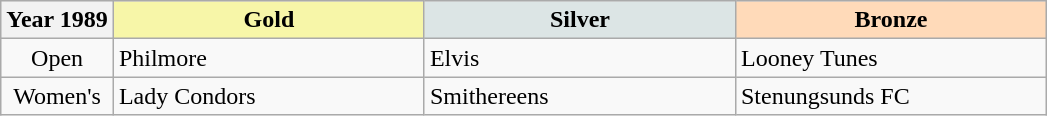<table class="wikitable sortable">
<tr bgcolor="#efefef" align="left">
<th>Year 1989</th>
<th width=200 style="background-color: #F7F6A8;"> Gold</th>
<th width=200 style="background-color: #DCE5E5;"> Silver</th>
<th width=200 style="background-color: #FFDAB9;"> Bronze</th>
</tr>
<tr>
<td align="center">Open</td>
<td>Philmore </td>
<td>Elvis </td>
<td>Looney Tunes </td>
</tr>
<tr>
<td align="center">Women's</td>
<td>Lady Condors </td>
<td>Smithereens </td>
<td>Stenungsunds FC </td>
</tr>
</table>
